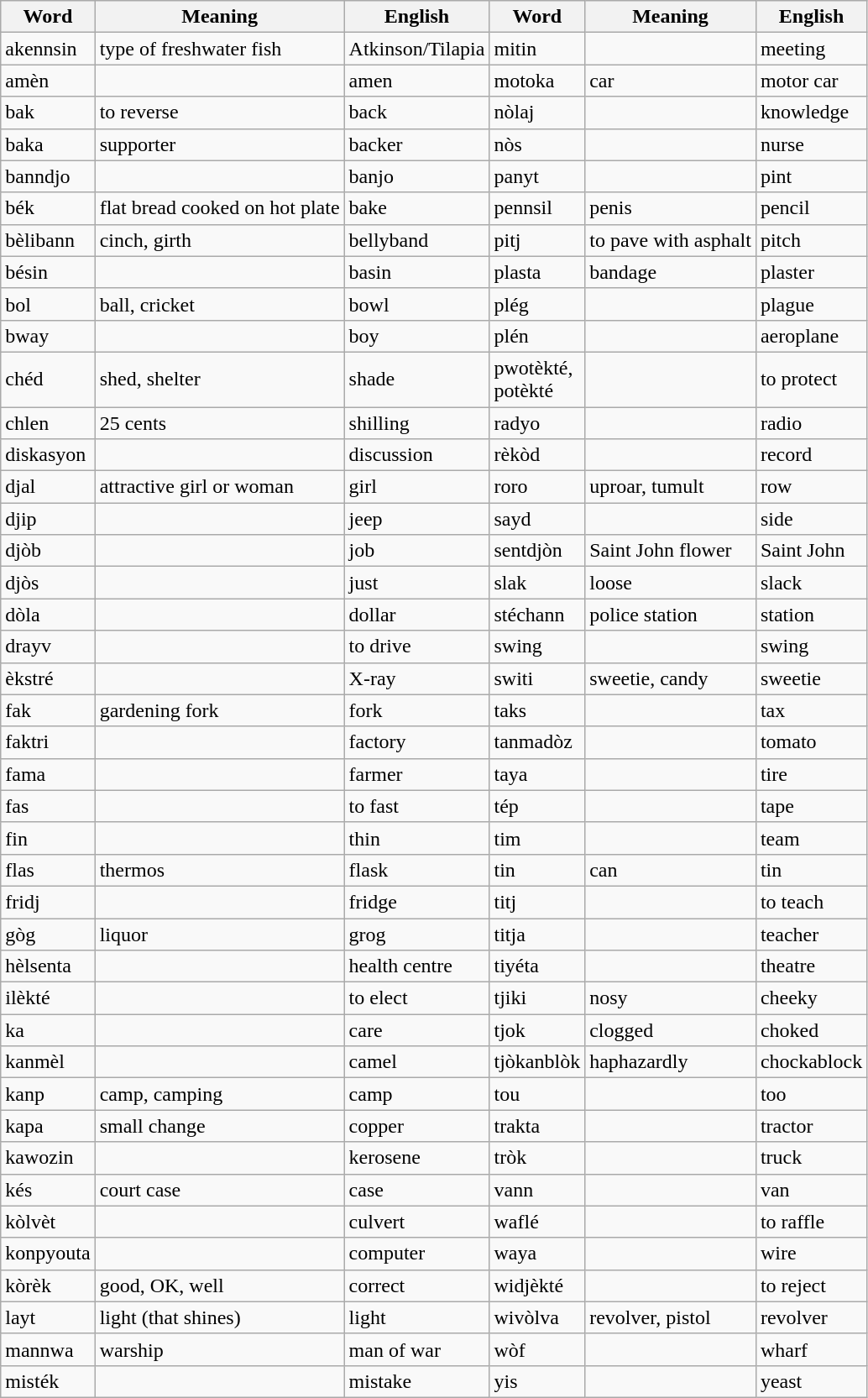<table class="wikitable">
<tr>
<th>Word</th>
<th>Meaning</th>
<th>English</th>
<th>Word</th>
<th>Meaning</th>
<th>English</th>
</tr>
<tr>
<td>akennsin</td>
<td>type of freshwater fish</td>
<td>Atkinson/Tilapia</td>
<td>mitin</td>
<td></td>
<td>meeting</td>
</tr>
<tr>
<td>amèn</td>
<td></td>
<td>amen</td>
<td>motoka</td>
<td>car</td>
<td>motor car</td>
</tr>
<tr>
<td>bak</td>
<td>to reverse</td>
<td>back</td>
<td>nòlaj</td>
<td></td>
<td>knowledge</td>
</tr>
<tr>
<td>baka</td>
<td>supporter</td>
<td>backer</td>
<td>nòs</td>
<td></td>
<td>nurse</td>
</tr>
<tr>
<td>banndjo</td>
<td></td>
<td>banjo</td>
<td>panyt</td>
<td></td>
<td>pint</td>
</tr>
<tr>
<td>bék</td>
<td>flat bread cooked on hot plate</td>
<td>bake</td>
<td>pennsil</td>
<td>penis</td>
<td>pencil</td>
</tr>
<tr>
<td>bèlibann</td>
<td>cinch, girth</td>
<td>bellyband</td>
<td>pitj</td>
<td>to pave with asphalt</td>
<td>pitch</td>
</tr>
<tr>
<td>bésin</td>
<td></td>
<td>basin</td>
<td>plasta</td>
<td>bandage</td>
<td>plaster</td>
</tr>
<tr>
<td>bol</td>
<td>ball, cricket</td>
<td>bowl</td>
<td>plég</td>
<td></td>
<td>plague</td>
</tr>
<tr>
<td>bway</td>
<td></td>
<td>boy</td>
<td>plén</td>
<td></td>
<td>aeroplane</td>
</tr>
<tr>
<td>chéd</td>
<td>shed, shelter</td>
<td>shade</td>
<td>pwotèkté,<br>potèkté</td>
<td></td>
<td>to protect</td>
</tr>
<tr>
<td>chlen</td>
<td>25 cents</td>
<td>shilling</td>
<td>radyo</td>
<td></td>
<td>radio</td>
</tr>
<tr>
<td>diskasyon</td>
<td></td>
<td>discussion</td>
<td>rèkòd</td>
<td></td>
<td>record</td>
</tr>
<tr>
<td>djal</td>
<td>attractive girl or woman</td>
<td>girl</td>
<td>roro</td>
<td>uproar, tumult</td>
<td>row</td>
</tr>
<tr>
<td>djip</td>
<td></td>
<td>jeep</td>
<td>sayd</td>
<td></td>
<td>side</td>
</tr>
<tr>
<td>djòb</td>
<td></td>
<td>job</td>
<td>sentdjòn</td>
<td>Saint John flower</td>
<td>Saint John</td>
</tr>
<tr>
<td>djòs</td>
<td></td>
<td>just</td>
<td>slak</td>
<td>loose</td>
<td>slack</td>
</tr>
<tr>
<td>dòla</td>
<td></td>
<td>dollar</td>
<td>stéchann</td>
<td>police station</td>
<td>station</td>
</tr>
<tr>
<td>drayv</td>
<td></td>
<td>to drive</td>
<td>swing</td>
<td></td>
<td>swing</td>
</tr>
<tr>
<td>èkstré</td>
<td></td>
<td>X-ray</td>
<td>switi</td>
<td>sweetie, candy</td>
<td>sweetie</td>
</tr>
<tr>
<td>fak</td>
<td>gardening fork</td>
<td>fork</td>
<td>taks</td>
<td></td>
<td>tax</td>
</tr>
<tr>
<td>faktri</td>
<td></td>
<td>factory</td>
<td>tanmadòz</td>
<td></td>
<td>tomato</td>
</tr>
<tr>
<td>fama</td>
<td></td>
<td>farmer</td>
<td>taya</td>
<td></td>
<td>tire</td>
</tr>
<tr>
<td>fas</td>
<td></td>
<td>to fast</td>
<td>tép</td>
<td></td>
<td>tape</td>
</tr>
<tr>
<td>fin</td>
<td></td>
<td>thin</td>
<td>tim</td>
<td></td>
<td>team</td>
</tr>
<tr>
<td>flas</td>
<td>thermos</td>
<td>flask</td>
<td>tin</td>
<td>can</td>
<td>tin</td>
</tr>
<tr>
<td>fridj</td>
<td></td>
<td>fridge</td>
<td>titj</td>
<td></td>
<td>to teach</td>
</tr>
<tr>
<td>gòg</td>
<td>liquor</td>
<td>grog</td>
<td>titja</td>
<td></td>
<td>teacher</td>
</tr>
<tr>
<td>hèlsenta</td>
<td></td>
<td>health centre</td>
<td>tiyéta</td>
<td></td>
<td>theatre</td>
</tr>
<tr>
<td>ilèkté</td>
<td></td>
<td>to elect</td>
<td>tjiki</td>
<td>nosy</td>
<td>cheeky</td>
</tr>
<tr>
<td>ka</td>
<td></td>
<td>care</td>
<td>tjok</td>
<td>clogged</td>
<td>choked</td>
</tr>
<tr>
<td>kanmèl</td>
<td></td>
<td>camel</td>
<td>tjòkanblòk</td>
<td>haphazardly</td>
<td>chockablock</td>
</tr>
<tr>
<td>kanp</td>
<td>camp, camping</td>
<td>camp</td>
<td>tou</td>
<td></td>
<td>too</td>
</tr>
<tr>
<td>kapa</td>
<td>small change</td>
<td>copper</td>
<td>trakta</td>
<td></td>
<td>tractor</td>
</tr>
<tr>
<td>kawozin</td>
<td></td>
<td>kerosene</td>
<td>tròk</td>
<td></td>
<td>truck</td>
</tr>
<tr>
<td>kés</td>
<td>court case</td>
<td>case</td>
<td>vann</td>
<td></td>
<td>van</td>
</tr>
<tr>
<td>kòlvèt</td>
<td></td>
<td>culvert</td>
<td>waflé</td>
<td></td>
<td>to raffle</td>
</tr>
<tr>
<td>konpyouta</td>
<td></td>
<td>computer</td>
<td>waya</td>
<td></td>
<td>wire</td>
</tr>
<tr>
<td>kòrèk</td>
<td>good, OK, well</td>
<td>correct</td>
<td>widjèkté</td>
<td></td>
<td>to reject</td>
</tr>
<tr>
<td>layt</td>
<td>light (that shines)</td>
<td>light</td>
<td>wivòlva</td>
<td>revolver, pistol</td>
<td>revolver</td>
</tr>
<tr>
<td>mannwa</td>
<td>warship</td>
<td>man of war</td>
<td>wòf</td>
<td></td>
<td>wharf</td>
</tr>
<tr>
<td>misték</td>
<td></td>
<td>mistake</td>
<td>yis</td>
<td></td>
<td>yeast</td>
</tr>
</table>
